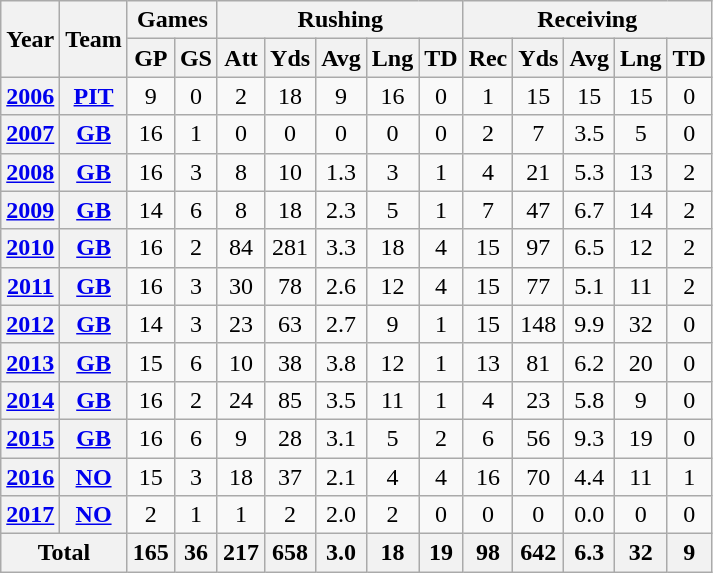<table class=wikitable style="text-align:center;">
<tr>
<th rowspan="2">Year</th>
<th rowspan="2">Team</th>
<th colspan="2">Games</th>
<th colspan="5">Rushing</th>
<th colspan="5">Receiving</th>
</tr>
<tr>
<th>GP</th>
<th>GS</th>
<th>Att</th>
<th>Yds</th>
<th>Avg</th>
<th>Lng</th>
<th>TD</th>
<th>Rec</th>
<th>Yds</th>
<th>Avg</th>
<th>Lng</th>
<th>TD</th>
</tr>
<tr>
<th><a href='#'>2006</a></th>
<th><a href='#'>PIT</a></th>
<td>9</td>
<td>0</td>
<td>2</td>
<td>18</td>
<td>9</td>
<td>16</td>
<td>0</td>
<td>1</td>
<td>15</td>
<td>15</td>
<td>15</td>
<td>0</td>
</tr>
<tr>
<th><a href='#'>2007</a></th>
<th><a href='#'>GB</a></th>
<td>16</td>
<td>1</td>
<td>0</td>
<td>0</td>
<td>0</td>
<td>0</td>
<td>0</td>
<td>2</td>
<td>7</td>
<td>3.5</td>
<td>5</td>
<td>0</td>
</tr>
<tr>
<th><a href='#'>2008</a></th>
<th><a href='#'>GB</a></th>
<td>16</td>
<td>3</td>
<td>8</td>
<td>10</td>
<td>1.3</td>
<td>3</td>
<td>1</td>
<td>4</td>
<td>21</td>
<td>5.3</td>
<td>13</td>
<td>2</td>
</tr>
<tr>
<th><a href='#'>2009</a></th>
<th><a href='#'>GB</a></th>
<td>14</td>
<td>6</td>
<td>8</td>
<td>18</td>
<td>2.3</td>
<td>5</td>
<td>1</td>
<td>7</td>
<td>47</td>
<td>6.7</td>
<td>14</td>
<td>2</td>
</tr>
<tr>
<th><a href='#'>2010</a></th>
<th><a href='#'>GB</a></th>
<td>16</td>
<td>2</td>
<td>84</td>
<td>281</td>
<td>3.3</td>
<td>18</td>
<td>4</td>
<td>15</td>
<td>97</td>
<td>6.5</td>
<td>12</td>
<td>2</td>
</tr>
<tr>
<th><a href='#'>2011</a></th>
<th><a href='#'>GB</a></th>
<td>16</td>
<td>3</td>
<td>30</td>
<td>78</td>
<td>2.6</td>
<td>12</td>
<td>4</td>
<td>15</td>
<td>77</td>
<td>5.1</td>
<td>11</td>
<td>2</td>
</tr>
<tr>
<th><a href='#'>2012</a></th>
<th><a href='#'>GB</a></th>
<td>14</td>
<td>3</td>
<td>23</td>
<td>63</td>
<td>2.7</td>
<td>9</td>
<td>1</td>
<td>15</td>
<td>148</td>
<td>9.9</td>
<td>32</td>
<td>0</td>
</tr>
<tr>
<th><a href='#'>2013</a></th>
<th><a href='#'>GB</a></th>
<td>15</td>
<td>6</td>
<td>10</td>
<td>38</td>
<td>3.8</td>
<td>12</td>
<td>1</td>
<td>13</td>
<td>81</td>
<td>6.2</td>
<td>20</td>
<td>0</td>
</tr>
<tr>
<th><a href='#'>2014</a></th>
<th><a href='#'>GB</a></th>
<td>16</td>
<td>2</td>
<td>24</td>
<td>85</td>
<td>3.5</td>
<td>11</td>
<td>1</td>
<td>4</td>
<td>23</td>
<td>5.8</td>
<td>9</td>
<td>0</td>
</tr>
<tr>
<th><a href='#'>2015</a></th>
<th><a href='#'>GB</a></th>
<td>16</td>
<td>6</td>
<td>9</td>
<td>28</td>
<td>3.1</td>
<td>5</td>
<td>2</td>
<td>6</td>
<td>56</td>
<td>9.3</td>
<td>19</td>
<td>0</td>
</tr>
<tr>
<th><a href='#'>2016</a></th>
<th><a href='#'>NO</a></th>
<td>15</td>
<td>3</td>
<td>18</td>
<td>37</td>
<td>2.1</td>
<td>4</td>
<td>4</td>
<td>16</td>
<td>70</td>
<td>4.4</td>
<td>11</td>
<td>1</td>
</tr>
<tr>
<th><a href='#'>2017</a></th>
<th><a href='#'>NO</a></th>
<td>2</td>
<td>1</td>
<td>1</td>
<td>2</td>
<td>2.0</td>
<td>2</td>
<td>0</td>
<td>0</td>
<td>0</td>
<td>0.0</td>
<td>0</td>
<td>0</td>
</tr>
<tr>
<th colspan="2">Total</th>
<th>165</th>
<th>36</th>
<th>217</th>
<th>658</th>
<th>3.0</th>
<th>18</th>
<th>19</th>
<th>98</th>
<th>642</th>
<th>6.3</th>
<th>32</th>
<th>9</th>
</tr>
</table>
